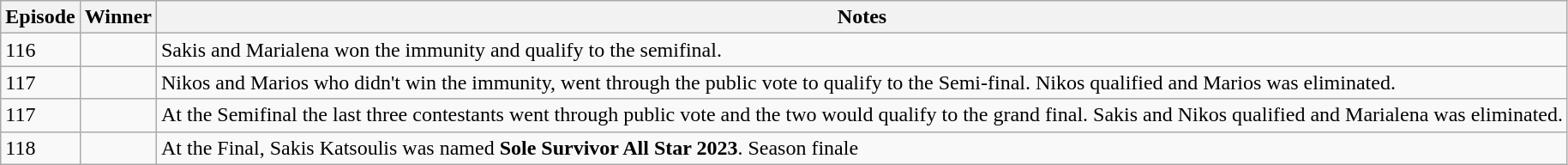<table class="wikitable sortable">
<tr>
<th>Episode</th>
<th>Winner</th>
<th>Notes</th>
</tr>
<tr>
<td>116</td>
<td></td>
<td>Sakis and Marialena won the immunity and qualify to the semifinal.</td>
</tr>
<tr>
<td>117</td>
<td></td>
<td>Nikos and Marios who didn't win the immunity, went through the public vote to qualify to the Semi-final. Nikos qualified and Marios was eliminated.</td>
</tr>
<tr>
<td>117</td>
<td></td>
<td>At the Semifinal the last three contestants went through public vote and the two would qualify to the grand final. Sakis and Nikos qualified and Marialena was eliminated.</td>
</tr>
<tr>
<td>118</td>
<td></td>
<td>At the Final, Sakis Katsoulis was named <strong>Sole Survivor All Star 2023</strong>. Season finale</td>
</tr>
</table>
